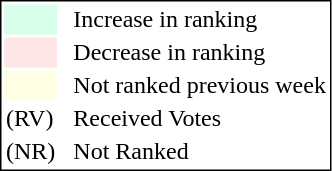<table style="border:1px solid black;">
<tr>
<td style="background:#D8FFEB; width:20px;"></td>
<td> </td>
<td>Increase in ranking</td>
</tr>
<tr>
<td style="background:#FFE6E6; width:20px;"></td>
<td> </td>
<td>Decrease in ranking</td>
</tr>
<tr>
<td style="background:#FFFFE6; width:20px;"></td>
<td> </td>
<td>Not ranked previous week</td>
</tr>
<tr>
<td>(RV)</td>
<td> </td>
<td>Received Votes</td>
</tr>
<tr>
<td>(NR)</td>
<td> </td>
<td>Not Ranked</td>
</tr>
</table>
